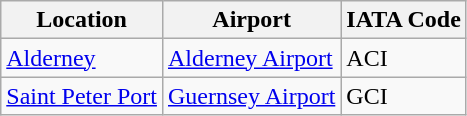<table class="wikitable">
<tr>
<th>Location</th>
<th>Airport</th>
<th>IATA Code</th>
</tr>
<tr>
<td><a href='#'>Alderney</a></td>
<td><a href='#'>Alderney Airport</a></td>
<td>ACI</td>
</tr>
<tr>
<td><a href='#'>Saint Peter Port</a></td>
<td><a href='#'>Guernsey Airport</a></td>
<td>GCI</td>
</tr>
</table>
